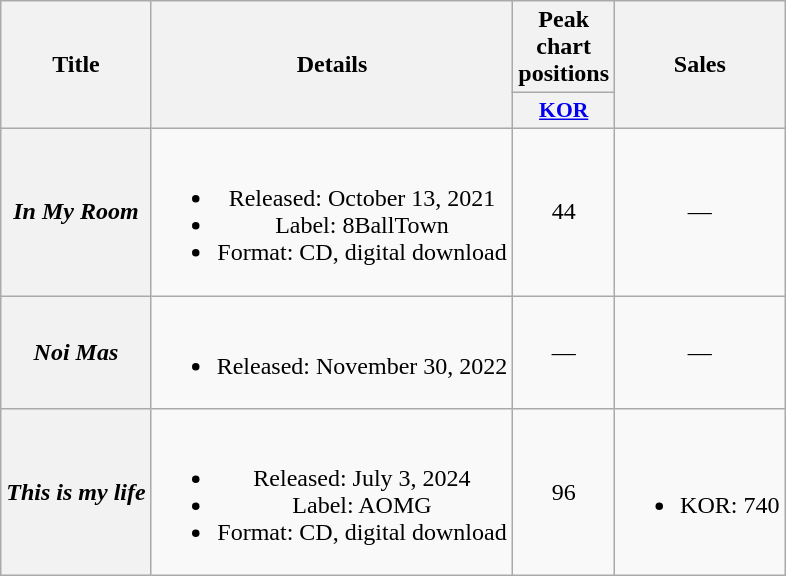<table class="wikitable plainrowheaders" style="text-align:center">
<tr>
<th scope="col" rowspan="2">Title</th>
<th scope="col" rowspan="2">Details</th>
<th scope="col">Peak chart positions</th>
<th scope="col" rowspan="2">Sales</th>
</tr>
<tr>
<th scope="col" style="width:3em;font-size:90%"><a href='#'>KOR</a><br></th>
</tr>
<tr>
<th scope="row"><em>In My Room</em></th>
<td><br><ul><li>Released: October 13, 2021</li><li>Label: 8BallTown</li><li>Format: CD, digital download</li></ul></td>
<td>44</td>
<td>—</td>
</tr>
<tr>
<th scope="row"><em>Noi Mas</em></th>
<td><br><ul><li>Released: November 30, 2022</li></ul></td>
<td>—</td>
<td>—</td>
</tr>
<tr>
<th scope="row"><em>This is my life</em></th>
<td><br><ul><li>Released: July 3, 2024</li><li>Label: AOMG</li><li>Format: CD, digital download</li></ul></td>
<td>96</td>
<td><br><ul><li>KOR: 740</li></ul></td>
</tr>
</table>
